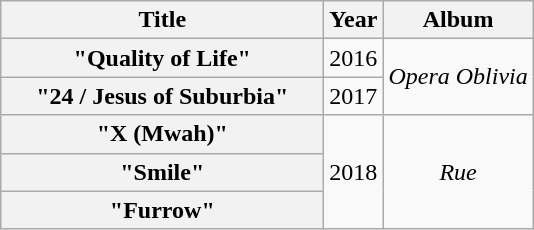<table class="wikitable plainrowheaders" style="text-align:center;" border="1">
<tr>
<th scope="col"style="width:13em;">Title</th>
<th scope="col"style="width:1em;">Year</th>
<th scope="col">Album</th>
</tr>
<tr>
<th scope="row">"Quality of Life"</th>
<td>2016</td>
<td rowspan="2"><em>Opera Oblivia</em></td>
</tr>
<tr>
<th scope="row">"24 / Jesus of Suburbia"</th>
<td>2017</td>
</tr>
<tr>
<th scope="row">"X (Mwah)"</th>
<td rowspan="3">2018</td>
<td rowspan="3"><em>Rue</em></td>
</tr>
<tr>
<th scope="row">"Smile"</th>
</tr>
<tr>
<th scope="row">"Furrow"</th>
</tr>
</table>
